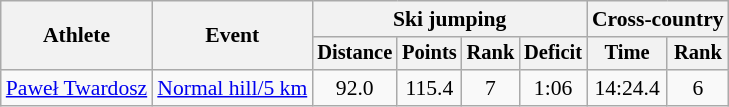<table class="wikitable" style="font-size:90%">
<tr>
<th rowspan="2">Athlete</th>
<th rowspan="2">Event</th>
<th colspan="4">Ski jumping</th>
<th colspan="2">Cross-country</th>
</tr>
<tr style="font-size:95%">
<th>Distance</th>
<th>Points</th>
<th>Rank</th>
<th>Deficit</th>
<th>Time</th>
<th>Rank</th>
</tr>
<tr align=center>
<td align=left><a href='#'>Paweł Twardosz</a></td>
<td align=left><a href='#'>Normal hill/5 km</a></td>
<td>92.0</td>
<td>115.4</td>
<td>7</td>
<td>1:06</td>
<td>14:24.4</td>
<td>6</td>
</tr>
</table>
